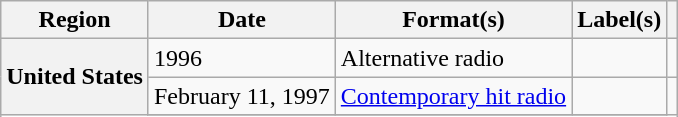<table class="wikitable plainrowheaders">
<tr>
<th scope="col">Region</th>
<th scope="col">Date</th>
<th scope="col">Format(s)</th>
<th scope="col">Label(s)</th>
<th scope="col"></th>
</tr>
<tr>
<th scope="row" rowspan="3">United States</th>
<td>1996</td>
<td>Alternative radio</td>
<td></td>
<td></td>
</tr>
<tr>
<td>February 11, 1997</td>
<td><a href='#'>Contemporary hit radio</a></td>
<td></td>
</tr>
<tr>
</tr>
</table>
